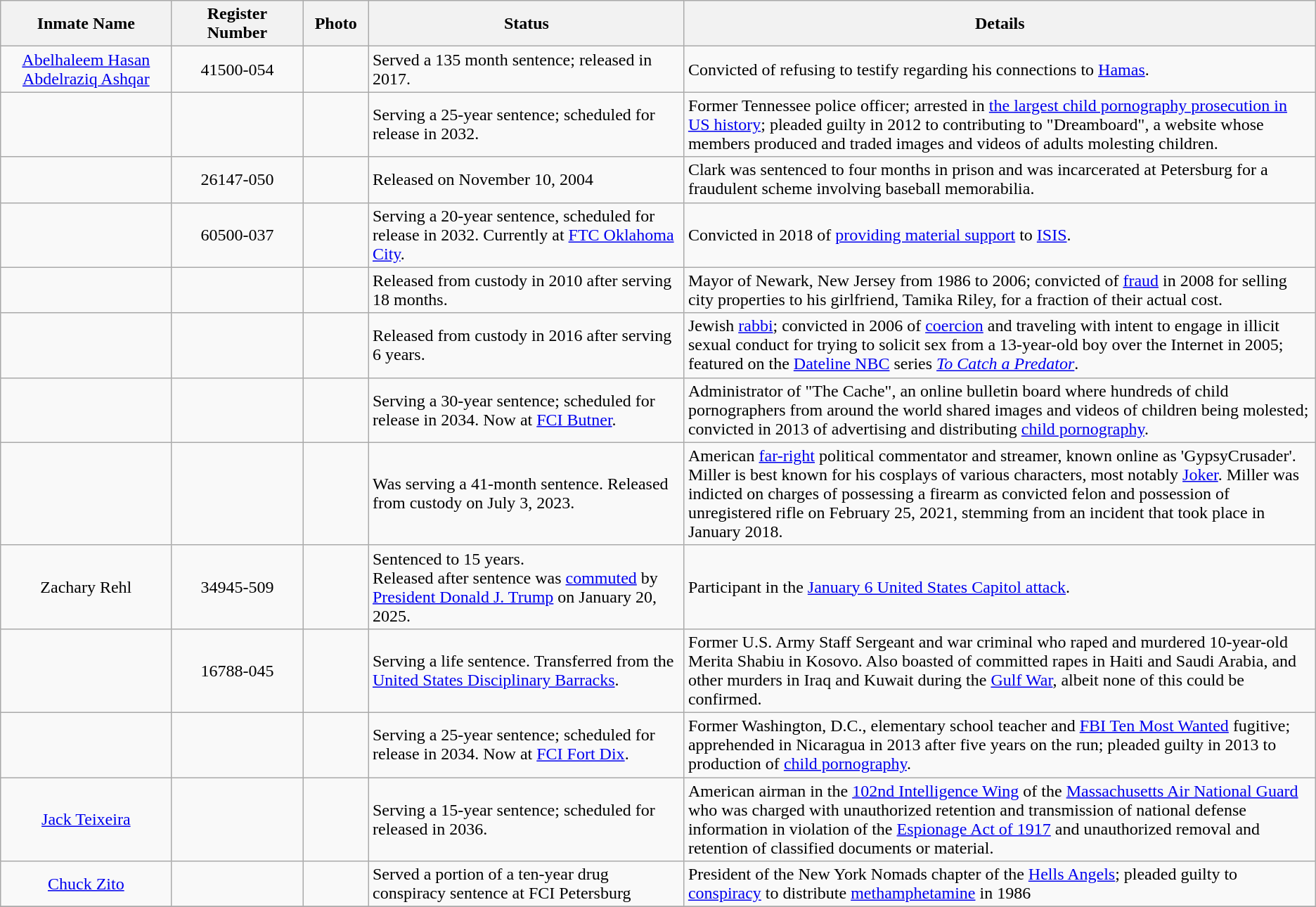<table class="wikitable sortable">
<tr>
<th width=13%>Inmate Name</th>
<th width=10%>Register Number</th>
<th width=5%>Photo</th>
<th width=24%>Status</th>
<th width=53%>Details</th>
</tr>
<tr>
<td align="center"><a href='#'>Abelhaleem Hasan Abdelraziq Ashqar</a></td>
<td align="center">41500-054</td>
<td></td>
<td>Served a 135 month sentence; released in 2017.</td>
<td>Convicted of refusing to testify regarding his connections to <a href='#'>Hamas</a>.</td>
</tr>
<tr>
<td align="center"></td>
<td align="center"></td>
<td></td>
<td>Serving a 25-year sentence; scheduled for release in 2032.</td>
<td>Former Tennessee police officer; arrested in <a href='#'>the largest child pornography prosecution in US history</a>; pleaded guilty in 2012 to contributing to "Dreamboard", a website whose members produced and traded images and videos of adults molesting children.</td>
</tr>
<tr>
<td align="center"></td>
<td align="center">26147-050</td>
<td></td>
<td>Released on November 10, 2004</td>
<td>Clark was sentenced to four months in prison and was incarcerated at Petersburg for a fraudulent scheme involving baseball memorabilia.</td>
</tr>
<tr>
<td align="center"></td>
<td align="center">60500-037</td>
<td></td>
<td>Serving a 20-year sentence, scheduled for release in 2032. Currently at <a href='#'>FTC Oklahoma City</a>.</td>
<td>Convicted in 2018 of <a href='#'>providing material support</a> to <a href='#'>ISIS</a>.</td>
</tr>
<tr>
<td align="center"></td>
<td align="center"></td>
<td></td>
<td>Released from custody in 2010 after serving 18 months.</td>
<td>Mayor of Newark, New Jersey from 1986 to 2006; convicted of <a href='#'>fraud</a> in 2008 for selling city properties to his girlfriend, Tamika Riley, for a fraction of their actual cost.</td>
</tr>
<tr>
<td align="center"></td>
<td align="center"></td>
<td></td>
<td>Released from custody in 2016 after serving 6 years.</td>
<td>Jewish <a href='#'>rabbi</a>; convicted in 2006 of <a href='#'>coercion</a> and traveling with intent to engage in illicit sexual conduct for trying to solicit sex from a 13-year-old boy over the Internet in 2005; featured on the <a href='#'>Dateline NBC</a> series <em><a href='#'>To Catch a Predator</a></em>.</td>
</tr>
<tr>
<td align="center"></td>
<td align="center"></td>
<td></td>
<td>Serving a 30-year sentence; scheduled for release in 2034. Now at <a href='#'>FCI Butner</a>.</td>
<td>Administrator of "The Cache", an online bulletin board where hundreds of child pornographers from around the world shared images and videos of children being molested; convicted in 2013 of advertising and distributing <a href='#'>child pornography</a>.</td>
</tr>
<tr>
<td style="text-align:center;"></td>
<td style="text-align:center;"></td>
<td></td>
<td>Was serving a 41-month sentence. Released from custody on July 3, 2023.</td>
<td>American <a href='#'>far-right</a> political commentator and streamer, known online as 'GypsyCrusader'. Miller is best known for his cosplays of various characters, most notably <a href='#'>Joker</a>. Miller was indicted on charges of possessing a firearm as convicted felon and possession of unregistered rifle on February 25, 2021, stemming from an incident that took place in January 2018.</td>
</tr>
<tr>
<td align="center">Zachary Rehl</td>
<td align="center">34945-509</td>
<td></td>
<td>Sentenced to 15 years.<br>Released after sentence was <a href='#'>commuted</a> by <a href='#'>President Donald J. Trump</a> on January 20, 2025.</td>
<td>Participant in the <a href='#'>January 6 United States Capitol attack</a>.</td>
</tr>
<tr>
<td style="text-align:center;"></td>
<td style="text-align:center;">16788-045</td>
<td></td>
<td>Serving a life sentence. Transferred from the <a href='#'>United States Disciplinary Barracks</a>.</td>
<td>Former U.S. Army Staff Sergeant and war criminal who raped and murdered 10-year-old Merita Shabiu in Kosovo. Also boasted of committed rapes in Haiti and Saudi Arabia, and other murders in Iraq and Kuwait during the <a href='#'>Gulf War</a>, albeit none of this could be confirmed.</td>
</tr>
<tr>
<td align="center"></td>
<td align="center"></td>
<td></td>
<td>Serving a 25-year sentence; scheduled for release in 2034. Now at <a href='#'>FCI Fort Dix</a>.</td>
<td>Former Washington, D.C., elementary school teacher and <a href='#'>FBI Ten Most Wanted</a> fugitive; apprehended in Nicaragua in 2013 after five years on the run; pleaded guilty in 2013 to production of <a href='#'>child pornography</a>.</td>
</tr>
<tr>
<td align="center"><a href='#'>Jack Teixeira</a></td>
<td align="center"></td>
<td></td>
<td>Serving a 15-year sentence; scheduled for released in 2036.</td>
<td>American airman in the <a href='#'>102nd Intelligence Wing</a> of the <a href='#'>Massachusetts Air National Guard</a> who was charged with unauthorized retention and transmission of national defense information in violation of the <a href='#'>Espionage Act of 1917</a> and unauthorized removal and retention of classified documents or material.</td>
</tr>
<tr>
<td style="text-align:center;"><a href='#'>Chuck Zito</a></td>
<td style="text-align:center;"></td>
<td></td>
<td>Served a portion of a ten-year drug conspiracy sentence at FCI Petersburg</td>
<td>President of the New York Nomads chapter of the <a href='#'>Hells Angels</a>; pleaded guilty to <a href='#'>conspiracy</a> to distribute <a href='#'>methamphetamine</a> in 1986</td>
</tr>
<tr>
</tr>
</table>
